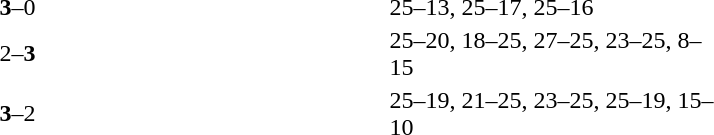<table>
<tr>
<th width=200></th>
<th width=80></th>
<th width=200></th>
<th width=220></th>
</tr>
<tr>
<td align=right><strong></strong></td>
<td align=center><strong>3</strong>–0</td>
<td></td>
<td>25–13, 25–17, 25–16</td>
</tr>
<tr>
<td align=right></td>
<td align=center>2–<strong>3</strong></td>
<td><strong></strong></td>
<td>25–20, 18–25, 27–25, 23–25, 8–15</td>
</tr>
<tr>
<td align=right><strong></strong></td>
<td align=center><strong>3</strong>–2</td>
<td></td>
<td>25–19, 21–25, 23–25, 25–19, 15–10</td>
</tr>
</table>
